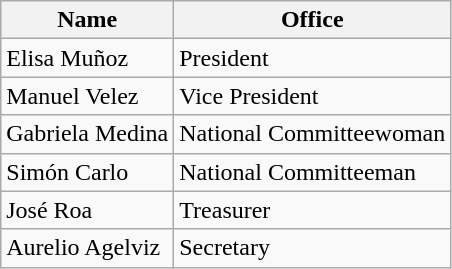<table class="wikitable">
<tr>
<th>Name</th>
<th>Office</th>
</tr>
<tr>
<td>Elisa Muñoz</td>
<td>President</td>
</tr>
<tr>
<td>Manuel Velez</td>
<td>Vice President</td>
</tr>
<tr>
<td>Gabriela Medina</td>
<td>National Committeewoman</td>
</tr>
<tr>
<td>Simón Carlo</td>
<td>National Committeeman</td>
</tr>
<tr>
<td>José Roa</td>
<td>Treasurer</td>
</tr>
<tr>
<td>Aurelio Agelviz</td>
<td>Secretary</td>
</tr>
</table>
